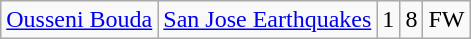<table class="wikitable" style="text-align: center;">
<tr>
<td><a href='#'>Ousseni Bouda</a></td>
<td><a href='#'>San Jose Earthquakes</a></td>
<td>1</td>
<td>8</td>
<td>FW</td>
</tr>
</table>
